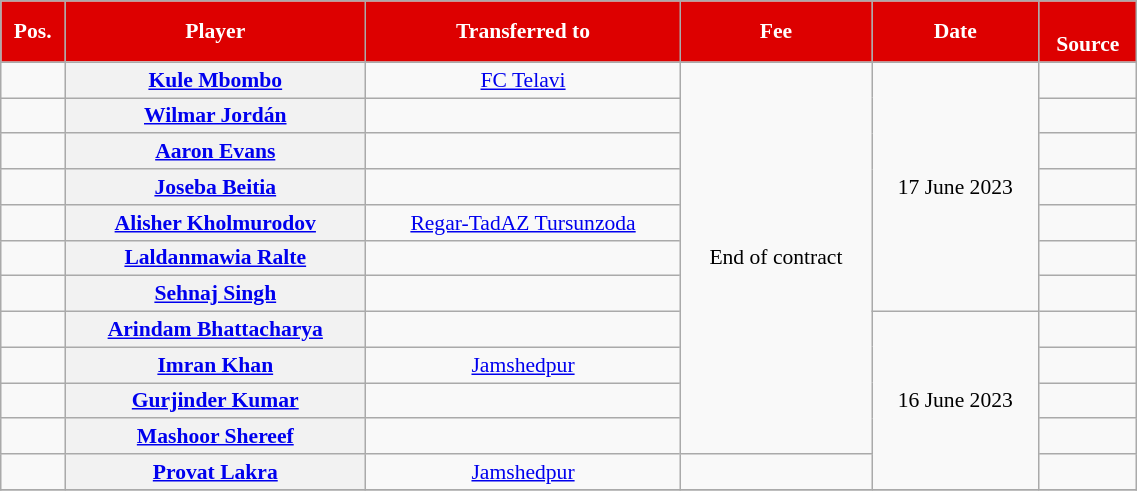<table class="wikitable" style="text-align:center; font-size:90%; width:60%">
<tr>
<th style="background:#DD0000; color:white; text-align:center;">Pos.</th>
<th style="background:#DD0000; color:white; text-align:center;">Player</th>
<th style="background:#DD0000; color:white; text-align:center;">Transferred to</th>
<th style="background:#DD0000; color:white; text-align:center;">Fee</th>
<th style="background:#DD0000; color:white; text-align:center;">Date</th>
<th style="background:#DD0000; color:white; text-align:center;"><br>Source</th>
</tr>
<tr>
<td></td>
<th scope="row"> <a href='#'>Kule Mbombo</a></th>
<td> <a href='#'>FC Telavi</a></td>
<td rowspan="11">End of contract</td>
<td rowspan="7">17 June 2023</td>
<td></td>
</tr>
<tr>
<td></td>
<th scope="row"> <a href='#'>Wilmar Jordán</a></th>
<td></td>
<td></td>
</tr>
<tr>
<td></td>
<th scope="row"> <a href='#'>Aaron Evans</a></th>
<td></td>
<td></td>
</tr>
<tr>
<td></td>
<th scope="row"> <a href='#'>Joseba Beitia</a></th>
<td></td>
<td></td>
</tr>
<tr>
<td></td>
<th scope="row"> <a href='#'>Alisher Kholmurodov</a></th>
<td> <a href='#'>Regar-TadAZ Tursunzoda</a></td>
<td></td>
</tr>
<tr>
<td></td>
<th scope="row"> <a href='#'>Laldanmawia Ralte</a></th>
<td></td>
<td></td>
</tr>
<tr>
<td></td>
<th scope="row"> <a href='#'>Sehnaj Singh</a></th>
<td></td>
<td></td>
</tr>
<tr>
<td></td>
<th scope="row"> <a href='#'>Arindam Bhattacharya</a></th>
<td></td>
<td rowspan="5">16 June 2023</td>
<td></td>
</tr>
<tr>
<td></td>
<th scope="row"> <a href='#'>Imran Khan</a></th>
<td><a href='#'>Jamshedpur</a></td>
<td></td>
</tr>
<tr>
<td></td>
<th scope="row"> <a href='#'>Gurjinder Kumar</a></th>
<td></td>
<td></td>
</tr>
<tr>
<td></td>
<th scope="row"> <a href='#'>Mashoor Shereef</a></th>
<td></td>
<td></td>
</tr>
<tr>
<td></td>
<th scope="row"> <a href='#'>Provat Lakra</a></th>
<td><a href='#'>Jamshedpur</a></td>
<td></td>
<td></td>
</tr>
<tr>
</tr>
</table>
